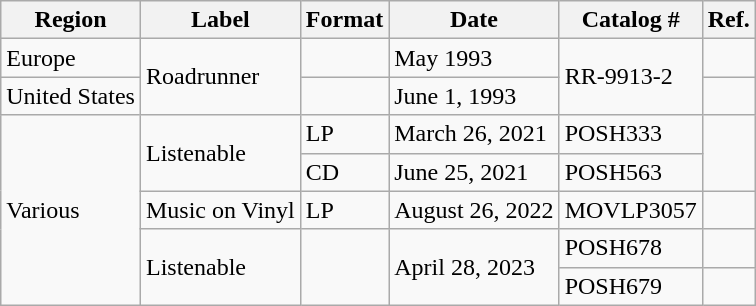<table class="wikitable">
<tr>
<th>Region</th>
<th>Label</th>
<th>Format</th>
<th>Date</th>
<th>Catalog #</th>
<th>Ref.</th>
</tr>
<tr>
<td>Europe</td>
<td rowspan="2">Roadrunner</td>
<td></td>
<td>May 1993</td>
<td rowspan="2">RR-9913-2</td>
<td></td>
</tr>
<tr>
<td>United States</td>
<td></td>
<td>June 1, 1993</td>
<td></td>
</tr>
<tr>
<td rowspan="5">Various</td>
<td rowspan="2">Listenable</td>
<td>LP</td>
<td>March 26, 2021</td>
<td>POSH333</td>
<td rowspan="2"></td>
</tr>
<tr>
<td>CD</td>
<td>June 25, 2021</td>
<td>POSH563</td>
</tr>
<tr>
<td>Music on Vinyl</td>
<td>LP</td>
<td>August 26, 2022</td>
<td>MOVLP3057</td>
<td></td>
</tr>
<tr>
<td rowspan="2">Listenable</td>
<td rowspan="2"></td>
<td rowspan="2">April 28, 2023</td>
<td>POSH678</td>
<td></td>
</tr>
<tr>
<td>POSH679</td>
<td></td>
</tr>
</table>
